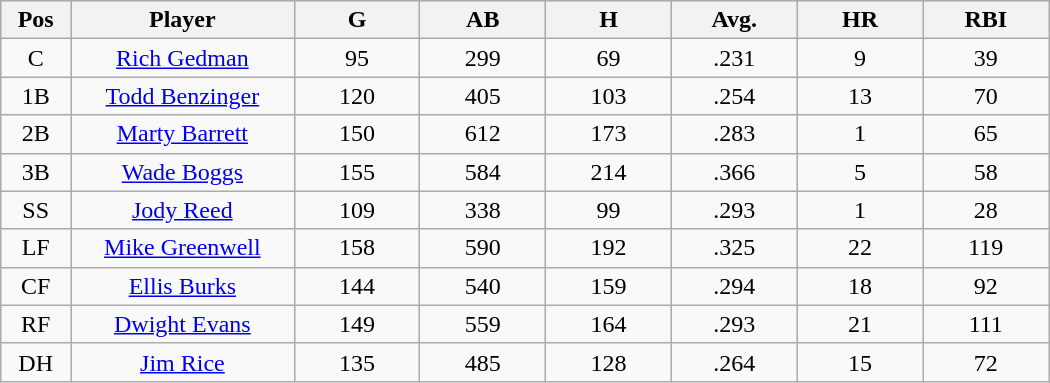<table class="wikitable sortable">
<tr>
<th bgcolor="#DDDDFF" width="5%">Pos</th>
<th bgcolor="#DDDDFF" width="16%">Player</th>
<th bgcolor="#DDDDFF" width="9%">G</th>
<th bgcolor="#DDDDFF" width="9%">AB</th>
<th bgcolor="#DDDDFF" width="9%">H</th>
<th bgcolor="#DDDDFF" width="9%">Avg.</th>
<th bgcolor="#DDDDFF" width="9%">HR</th>
<th bgcolor="#DDDDFF" width="9%">RBI</th>
</tr>
<tr align="center">
<td>C</td>
<td><a href='#'>Rich Gedman</a></td>
<td>95</td>
<td>299</td>
<td>69</td>
<td>.231</td>
<td>9</td>
<td>39</td>
</tr>
<tr align="center">
<td>1B</td>
<td><a href='#'>Todd Benzinger</a></td>
<td>120</td>
<td>405</td>
<td>103</td>
<td>.254</td>
<td>13</td>
<td>70</td>
</tr>
<tr align="center">
<td>2B</td>
<td><a href='#'>Marty Barrett</a></td>
<td>150</td>
<td>612</td>
<td>173</td>
<td>.283</td>
<td>1</td>
<td>65</td>
</tr>
<tr align="center">
<td>3B</td>
<td><a href='#'>Wade Boggs</a></td>
<td>155</td>
<td>584</td>
<td>214</td>
<td>.366</td>
<td>5</td>
<td>58</td>
</tr>
<tr align="center">
<td>SS</td>
<td><a href='#'>Jody Reed</a></td>
<td>109</td>
<td>338</td>
<td>99</td>
<td>.293</td>
<td>1</td>
<td>28</td>
</tr>
<tr align="center">
<td>LF</td>
<td><a href='#'>Mike Greenwell</a></td>
<td>158</td>
<td>590</td>
<td>192</td>
<td>.325</td>
<td>22</td>
<td>119</td>
</tr>
<tr align="center">
<td>CF</td>
<td><a href='#'>Ellis Burks</a></td>
<td>144</td>
<td>540</td>
<td>159</td>
<td>.294</td>
<td>18</td>
<td>92</td>
</tr>
<tr align="center">
<td>RF</td>
<td><a href='#'>Dwight Evans</a></td>
<td>149</td>
<td>559</td>
<td>164</td>
<td>.293</td>
<td>21</td>
<td>111</td>
</tr>
<tr align="center">
<td>DH</td>
<td><a href='#'>Jim Rice</a></td>
<td>135</td>
<td>485</td>
<td>128</td>
<td>.264</td>
<td>15</td>
<td>72</td>
</tr>
</table>
